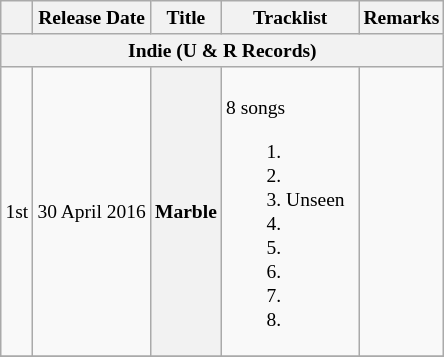<table class="wikitable" style=font-size:small>
<tr>
<th> </th>
<th>Release Date</th>
<th>Title</th>
<th style="width:31%">Tracklist</th>
<th>Remarks</th>
</tr>
<tr>
<th style="font-size:small;" colspan="6">Indie (U & R Records)</th>
</tr>
<tr>
<td>1st</td>
<td>30 April 2016</td>
<th>Marble</th>
<td><br>8 songs<ol><li></li><li></li><li>Unseen</li><li></li><li></li><li></li><li></li><li></li></ol></td>
<td></td>
</tr>
<tr>
</tr>
</table>
